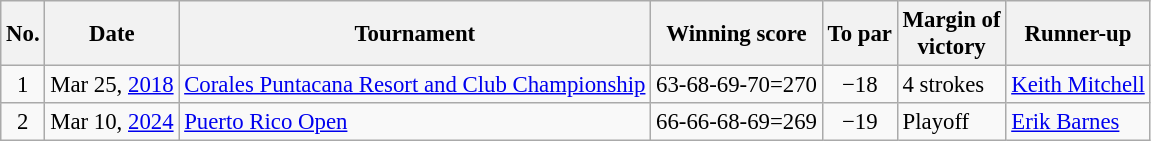<table class="wikitable" style="font-size:95%;">
<tr>
<th>No.</th>
<th>Date</th>
<th>Tournament</th>
<th>Winning score</th>
<th>To par</th>
<th>Margin of<br>victory</th>
<th>Runner-up</th>
</tr>
<tr>
<td align=center>1</td>
<td align=right>Mar 25, <a href='#'>2018</a></td>
<td><a href='#'>Corales Puntacana Resort and Club Championship</a></td>
<td>63-68-69-70=270</td>
<td align=center>−18</td>
<td>4 strokes</td>
<td> <a href='#'>Keith Mitchell</a></td>
</tr>
<tr>
<td align=center>2</td>
<td align=right>Mar 10, <a href='#'>2024</a></td>
<td><a href='#'>Puerto Rico Open</a></td>
<td>66-66-68-69=269</td>
<td align=center>−19</td>
<td>Playoff</td>
<td> <a href='#'>Erik Barnes</a></td>
</tr>
</table>
